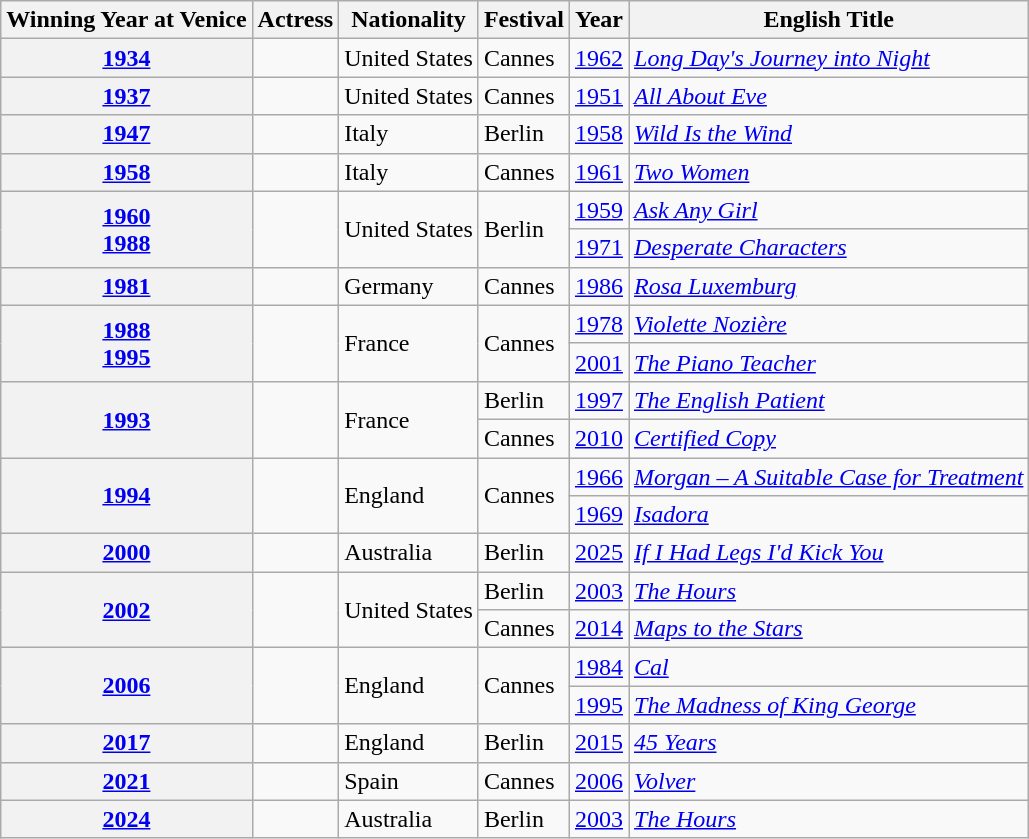<table class="wikitable sortable plainrowheaders">
<tr>
<th scope="col">Winning Year at Venice</th>
<th scope="col">Actress</th>
<th scope="col">Nationality</th>
<th scope="col">Festival</th>
<th scope="col">Year</th>
<th scope="col">English Title</th>
</tr>
<tr>
<th style="text-align:center;"><a href='#'>1934</a></th>
<td></td>
<td>United States</td>
<td>Cannes</td>
<td style="text-align:center;"><a href='#'>1962</a></td>
<td><em><a href='#'>Long Day's Journey into Night</a></em></td>
</tr>
<tr>
<th style="text-align:center;"><a href='#'>1937</a></th>
<td></td>
<td>United States</td>
<td>Cannes</td>
<td style="text-align:center;"><a href='#'>1951</a></td>
<td><em><a href='#'>All About Eve</a></em></td>
</tr>
<tr>
<th style="text-align:center"><a href='#'>1947</a></th>
<td></td>
<td>Italy</td>
<td>Berlin</td>
<td style="text-align:center;"><a href='#'>1958</a></td>
<td><em><a href='#'>Wild Is the Wind</a></em></td>
</tr>
<tr>
<th style="text-align:center;"><a href='#'>1958</a></th>
<td></td>
<td>Italy</td>
<td>Cannes</td>
<td style="text-align:center;"><a href='#'>1961</a></td>
<td><em><a href='#'>Two Women</a></em></td>
</tr>
<tr>
<th rowspan="2" style="text-align:center;"><a href='#'>1960</a><br><a href='#'>1988</a></th>
<td rowspan="2"></td>
<td rowspan="2">United States</td>
<td rowspan="2">Berlin</td>
<td style="text-align:center;"><a href='#'>1959</a></td>
<td><em><a href='#'>Ask Any Girl</a></em></td>
</tr>
<tr>
<td style="text-align:center;"><a href='#'>1971</a></td>
<td><em><a href='#'>Desperate Characters</a></em></td>
</tr>
<tr>
<th style="text-align:center;"><a href='#'>1981</a></th>
<td></td>
<td>Germany</td>
<td>Cannes</td>
<td style="text-align:center;"><a href='#'>1986</a></td>
<td><em><a href='#'>Rosa Luxemburg</a></em></td>
</tr>
<tr>
<th rowspan="2" style="text-align:center;"><a href='#'>1988</a><br><a href='#'>1995</a></th>
<td rowspan="2"></td>
<td rowspan="2">France</td>
<td rowspan="2">Cannes</td>
<td style="text-align:center;"><a href='#'>1978</a></td>
<td><em><a href='#'>Violette Nozière</a></em></td>
</tr>
<tr>
<td style="text-align:center;"><a href='#'>2001</a></td>
<td><em><a href='#'>The Piano Teacher</a></em></td>
</tr>
<tr>
<th rowspan="2" style="text-align:center;"><a href='#'>1993</a></th>
<td rowspan="2"></td>
<td rowspan="2">France</td>
<td>Berlin</td>
<td style="text-align:center;"><a href='#'>1997</a></td>
<td><em><a href='#'>The English Patient</a></em></td>
</tr>
<tr>
<td>Cannes</td>
<td style="text-align:center;"><a href='#'>2010</a></td>
<td><em><a href='#'>Certified Copy</a></em></td>
</tr>
<tr>
<th rowspan="2" style="text-align:center;"><a href='#'>1994</a></th>
<td rowspan="2"> </td>
<td rowspan="2">England</td>
<td rowspan="2">Cannes</td>
<td style="text-align:center;"><a href='#'>1966</a></td>
<td><em><a href='#'>Morgan – A Suitable Case for Treatment</a></em></td>
</tr>
<tr>
<td style="text-align:center;"><a href='#'>1969</a></td>
<td><em><a href='#'>Isadora</a></em></td>
</tr>
<tr>
<th style="text-align:center;"><a href='#'>2000</a></th>
<td></td>
<td>Australia</td>
<td>Berlin</td>
<td style="text-align:center;"><a href='#'>2025</a></td>
<td><em><a href='#'>If I Had Legs I'd Kick You</a></em></td>
</tr>
<tr>
<th rowspan="2" style="text-align:center;"><a href='#'>2002</a></th>
<td rowspan="2"></td>
<td rowspan="2">United States</td>
<td>Berlin</td>
<td style="text-align:center;"><a href='#'>2003</a></td>
<td><em><a href='#'>The Hours</a></em></td>
</tr>
<tr>
<td>Cannes</td>
<td style="text-align:center;"><a href='#'>2014</a></td>
<td><em><a href='#'>Maps to the Stars</a></em></td>
</tr>
<tr>
<th rowspan="2" style="text-align:center;"><a href='#'>2006</a></th>
<td rowspan="2"></td>
<td rowspan="2">England</td>
<td rowspan="2">Cannes</td>
<td style="text-align:center;"><a href='#'>1984</a></td>
<td><em><a href='#'>Cal</a></em></td>
</tr>
<tr>
<td style="text-align:center;"><a href='#'>1995</a></td>
<td><em><a href='#'>The Madness of King George</a></em></td>
</tr>
<tr>
<th style="text-align:center;"><a href='#'>2017</a></th>
<td></td>
<td>England</td>
<td>Berlin</td>
<td style="text-align:center;"><a href='#'>2015</a></td>
<td><em><a href='#'>45 Years</a></em></td>
</tr>
<tr>
<th style="text-align:center;"><a href='#'>2021</a></th>
<td></td>
<td>Spain</td>
<td>Cannes</td>
<td style="text-align:center;"><a href='#'>2006</a></td>
<td><em><a href='#'>Volver</a></em></td>
</tr>
<tr>
<th style="text-align:center;"><a href='#'>2024</a></th>
<td></td>
<td>Australia</td>
<td>Berlin</td>
<td style="text-align:center;"><a href='#'>2003</a></td>
<td><em><a href='#'>The Hours</a></em></td>
</tr>
</table>
